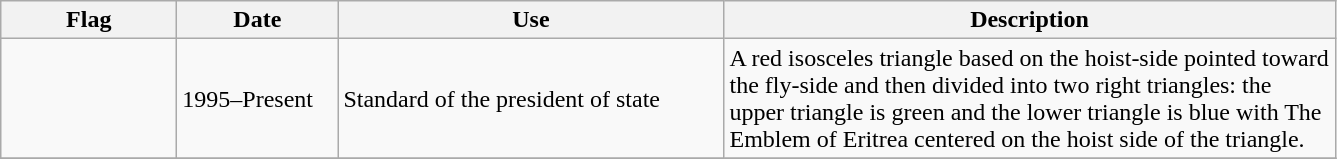<table class="wikitable" style="background:#f9f9f9">
<tr>
<th width="110">Flag</th>
<th width="100">Date</th>
<th width="250">Use</th>
<th width="400">Description</th>
</tr>
<tr>
<td></td>
<td>1995–Present</td>
<td>Standard of the president of state</td>
<td>A red isosceles triangle based on the hoist-side pointed toward the fly-side and then divided into two right triangles: the upper triangle is green and the lower triangle is blue with The Emblem of Eritrea centered on the hoist side of the triangle.</td>
</tr>
<tr>
</tr>
</table>
